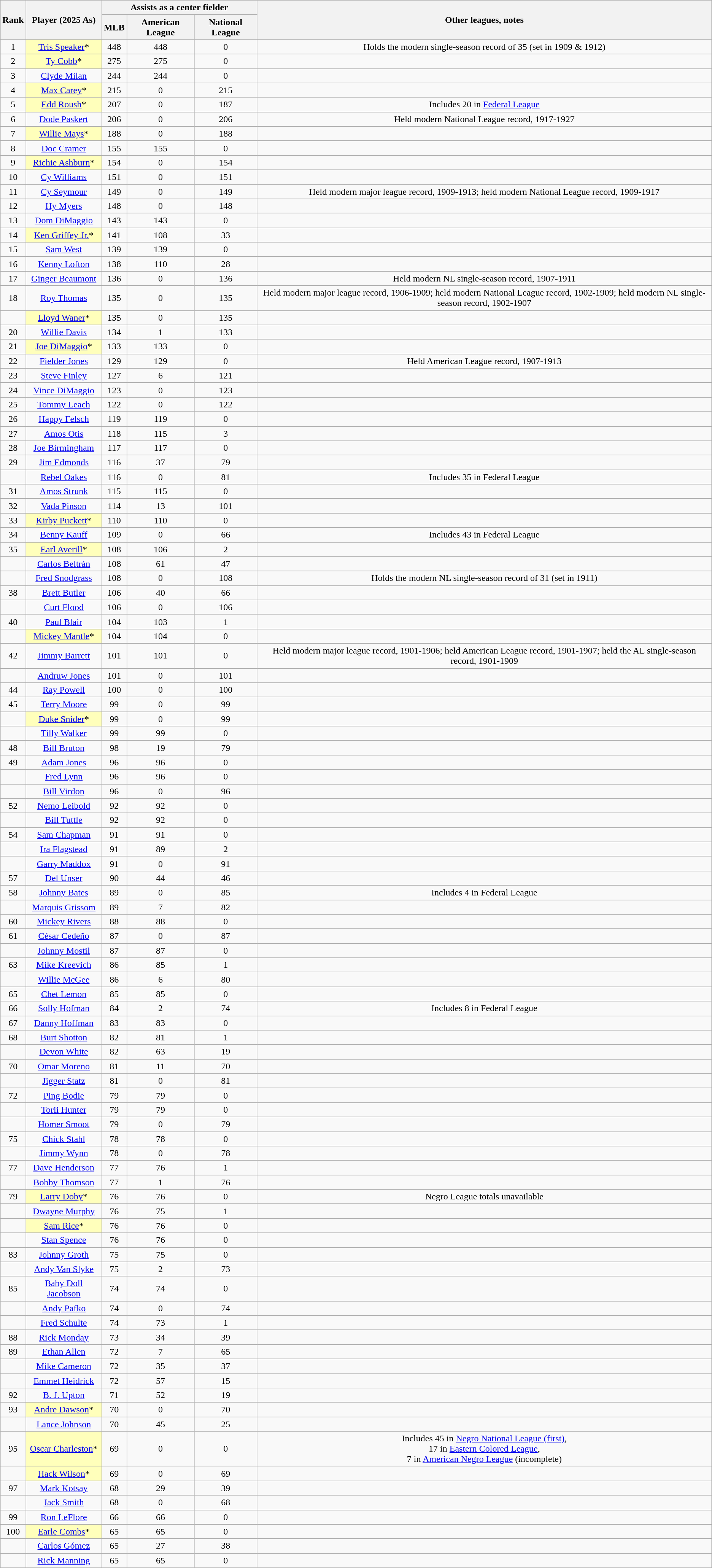<table class="wikitable sortable" style="text-align:center">
<tr style="white-space:nowrap;">
<th rowspan=2>Rank</th>
<th rowspan=2 scope="col">Player (2025 As)</th>
<th colspan=3>Assists as a center fielder</th>
<th rowspan=2>Other leagues, notes</th>
</tr>
<tr>
<th>MLB</th>
<th>American League</th>
<th>National League</th>
</tr>
<tr>
<td>1</td>
<td style="background:#ffffbb;"><a href='#'>Tris Speaker</a>*</td>
<td>448</td>
<td>448</td>
<td>0</td>
<td>Holds the modern single-season record of 35 (set in 1909 & 1912)</td>
</tr>
<tr>
<td>2</td>
<td style="background:#ffffbb;"><a href='#'>Ty Cobb</a>*</td>
<td>275</td>
<td>275</td>
<td>0</td>
<td></td>
</tr>
<tr>
<td>3</td>
<td><a href='#'>Clyde Milan</a></td>
<td>244</td>
<td>244</td>
<td>0</td>
<td></td>
</tr>
<tr>
<td>4</td>
<td style="background:#ffffbb;"><a href='#'>Max Carey</a>*</td>
<td>215</td>
<td>0</td>
<td>215</td>
<td></td>
</tr>
<tr>
<td>5</td>
<td style="background:#ffffbb;"><a href='#'>Edd Roush</a>*</td>
<td>207</td>
<td>0</td>
<td>187</td>
<td>Includes 20 in <a href='#'>Federal League</a></td>
</tr>
<tr>
<td>6</td>
<td><a href='#'>Dode Paskert</a></td>
<td>206</td>
<td>0</td>
<td>206</td>
<td>Held modern National League record, 1917-1927</td>
</tr>
<tr>
<td>7</td>
<td style="background:#ffffbb;"><a href='#'>Willie Mays</a>*</td>
<td>188</td>
<td>0</td>
<td>188</td>
<td></td>
</tr>
<tr>
<td>8</td>
<td><a href='#'>Doc Cramer</a></td>
<td>155</td>
<td>155</td>
<td>0</td>
<td></td>
</tr>
<tr>
<td>9</td>
<td style="background:#ffffbb;"><a href='#'>Richie Ashburn</a>*</td>
<td>154</td>
<td>0</td>
<td>154</td>
<td></td>
</tr>
<tr>
<td>10</td>
<td><a href='#'>Cy Williams</a></td>
<td>151</td>
<td>0</td>
<td>151</td>
<td></td>
</tr>
<tr>
<td>11</td>
<td><a href='#'>Cy Seymour</a> </td>
<td>149</td>
<td>0</td>
<td>149</td>
<td>Held modern major league record, 1909-1913; held modern National League record, 1909-1917</td>
</tr>
<tr>
<td>12</td>
<td><a href='#'>Hy Myers</a></td>
<td>148</td>
<td>0</td>
<td>148</td>
<td></td>
</tr>
<tr>
<td>13</td>
<td><a href='#'>Dom DiMaggio</a></td>
<td>143</td>
<td>143</td>
<td>0</td>
<td></td>
</tr>
<tr>
<td>14</td>
<td style="background:#ffffbb;"><a href='#'>Ken Griffey Jr.</a>*</td>
<td>141</td>
<td>108</td>
<td>33</td>
<td></td>
</tr>
<tr>
<td>15</td>
<td><a href='#'>Sam West</a></td>
<td>139</td>
<td>139</td>
<td>0</td>
<td></td>
</tr>
<tr>
<td>16</td>
<td><a href='#'>Kenny Lofton</a></td>
<td>138</td>
<td>110</td>
<td>28</td>
<td></td>
</tr>
<tr>
<td>17</td>
<td><a href='#'>Ginger Beaumont</a> </td>
<td>136</td>
<td>0</td>
<td>136</td>
<td>Held modern NL single-season record, 1907-1911</td>
</tr>
<tr>
<td>18</td>
<td><a href='#'>Roy Thomas</a> </td>
<td>135</td>
<td>0</td>
<td>135</td>
<td>Held modern major league record, 1906-1909; held modern National League record, 1902-1909; held modern NL single-season record, 1902-1907</td>
</tr>
<tr>
<td></td>
<td style="background:#ffffbb;"><a href='#'>Lloyd Waner</a>*</td>
<td>135</td>
<td>0</td>
<td>135</td>
<td></td>
</tr>
<tr>
<td>20</td>
<td><a href='#'>Willie Davis</a></td>
<td>134</td>
<td>1</td>
<td>133</td>
<td></td>
</tr>
<tr>
<td>21</td>
<td style="background:#ffffbb;"><a href='#'>Joe DiMaggio</a>*</td>
<td>133</td>
<td>133</td>
<td>0</td>
<td></td>
</tr>
<tr>
<td>22</td>
<td><a href='#'>Fielder Jones</a> </td>
<td>129</td>
<td>129</td>
<td>0</td>
<td>Held American League record, 1907-1913</td>
</tr>
<tr>
<td>23</td>
<td><a href='#'>Steve Finley</a></td>
<td>127</td>
<td>6</td>
<td>121</td>
<td></td>
</tr>
<tr>
<td>24</td>
<td><a href='#'>Vince DiMaggio</a></td>
<td>123</td>
<td>0</td>
<td>123</td>
<td></td>
</tr>
<tr>
<td>25</td>
<td><a href='#'>Tommy Leach</a> </td>
<td>122</td>
<td>0</td>
<td>122</td>
<td></td>
</tr>
<tr>
<td>26</td>
<td><a href='#'>Happy Felsch</a></td>
<td>119</td>
<td>119</td>
<td>0</td>
<td></td>
</tr>
<tr>
<td>27</td>
<td><a href='#'>Amos Otis</a></td>
<td>118</td>
<td>115</td>
<td>3</td>
<td></td>
</tr>
<tr>
<td>28</td>
<td><a href='#'>Joe Birmingham</a></td>
<td>117</td>
<td>117</td>
<td>0</td>
<td></td>
</tr>
<tr>
<td>29</td>
<td><a href='#'>Jim Edmonds</a></td>
<td>116</td>
<td>37</td>
<td>79</td>
<td></td>
</tr>
<tr>
<td></td>
<td><a href='#'>Rebel Oakes</a></td>
<td>116</td>
<td>0</td>
<td>81</td>
<td>Includes 35 in Federal League</td>
</tr>
<tr>
<td>31</td>
<td><a href='#'>Amos Strunk</a></td>
<td>115</td>
<td>115</td>
<td>0</td>
<td></td>
</tr>
<tr>
<td>32</td>
<td><a href='#'>Vada Pinson</a></td>
<td>114</td>
<td>13</td>
<td>101</td>
<td></td>
</tr>
<tr>
<td>33</td>
<td style="background:#ffffbb;"><a href='#'>Kirby Puckett</a>*</td>
<td>110</td>
<td>110</td>
<td>0</td>
<td></td>
</tr>
<tr>
<td>34</td>
<td><a href='#'>Benny Kauff</a></td>
<td>109</td>
<td>0</td>
<td>66</td>
<td>Includes 43 in Federal League</td>
</tr>
<tr>
<td>35</td>
<td style="background:#ffffbb;"><a href='#'>Earl Averill</a>*</td>
<td>108</td>
<td>106</td>
<td>2</td>
<td></td>
</tr>
<tr>
<td></td>
<td><a href='#'>Carlos Beltrán</a></td>
<td>108</td>
<td>61</td>
<td>47</td>
<td></td>
</tr>
<tr>
<td></td>
<td><a href='#'>Fred Snodgrass</a></td>
<td>108</td>
<td>0</td>
<td>108</td>
<td>Holds the modern NL single-season record of 31 (set in 1911)</td>
</tr>
<tr>
<td>38</td>
<td><a href='#'>Brett Butler</a></td>
<td>106</td>
<td>40</td>
<td>66</td>
<td></td>
</tr>
<tr>
<td></td>
<td><a href='#'>Curt Flood</a></td>
<td>106</td>
<td>0</td>
<td>106</td>
<td></td>
</tr>
<tr>
<td>40</td>
<td><a href='#'>Paul Blair</a></td>
<td>104</td>
<td>103</td>
<td>1</td>
<td></td>
</tr>
<tr>
<td></td>
<td style="background:#ffffbb;"><a href='#'>Mickey Mantle</a>*</td>
<td>104</td>
<td>104</td>
<td>0</td>
<td></td>
</tr>
<tr>
<td>42</td>
<td><a href='#'>Jimmy Barrett</a> </td>
<td>101</td>
<td>101</td>
<td>0</td>
<td>Held modern major league record, 1901-1906; held American League record, 1901-1907; held the AL single-season record, 1901-1909</td>
</tr>
<tr>
<td></td>
<td><a href='#'>Andruw Jones</a></td>
<td>101</td>
<td>0</td>
<td>101</td>
<td></td>
</tr>
<tr>
<td>44</td>
<td><a href='#'>Ray Powell</a></td>
<td>100</td>
<td>0</td>
<td>100</td>
<td></td>
</tr>
<tr>
<td>45</td>
<td><a href='#'>Terry Moore</a></td>
<td>99</td>
<td>0</td>
<td>99</td>
<td></td>
</tr>
<tr>
<td></td>
<td style="background:#ffffbb;"><a href='#'>Duke Snider</a>*</td>
<td>99</td>
<td>0</td>
<td>99</td>
<td></td>
</tr>
<tr>
<td></td>
<td><a href='#'>Tilly Walker</a></td>
<td>99</td>
<td>99</td>
<td>0</td>
<td></td>
</tr>
<tr>
<td>48</td>
<td><a href='#'>Bill Bruton</a></td>
<td>98</td>
<td>19</td>
<td>79</td>
<td></td>
</tr>
<tr>
<td>49</td>
<td><a href='#'>Adam Jones</a></td>
<td>96</td>
<td>96</td>
<td>0</td>
<td></td>
</tr>
<tr>
<td></td>
<td><a href='#'>Fred Lynn</a></td>
<td>96</td>
<td>96</td>
<td>0</td>
<td></td>
</tr>
<tr>
<td></td>
<td><a href='#'>Bill Virdon</a></td>
<td>96</td>
<td>0</td>
<td>96</td>
<td></td>
</tr>
<tr>
<td>52</td>
<td><a href='#'>Nemo Leibold</a></td>
<td>92</td>
<td>92</td>
<td>0</td>
<td></td>
</tr>
<tr>
<td></td>
<td><a href='#'>Bill Tuttle</a></td>
<td>92</td>
<td>92</td>
<td>0</td>
<td></td>
</tr>
<tr>
<td>54</td>
<td><a href='#'>Sam Chapman</a></td>
<td>91</td>
<td>91</td>
<td>0</td>
<td></td>
</tr>
<tr>
<td></td>
<td><a href='#'>Ira Flagstead</a></td>
<td>91</td>
<td>89</td>
<td>2</td>
<td></td>
</tr>
<tr>
<td></td>
<td><a href='#'>Garry Maddox</a></td>
<td>91</td>
<td>0</td>
<td>91</td>
<td></td>
</tr>
<tr>
<td>57</td>
<td><a href='#'>Del Unser</a></td>
<td>90</td>
<td>44</td>
<td>46</td>
<td></td>
</tr>
<tr>
<td>58</td>
<td><a href='#'>Johnny Bates</a></td>
<td>89</td>
<td>0</td>
<td>85</td>
<td>Includes 4 in Federal League</td>
</tr>
<tr>
<td></td>
<td><a href='#'>Marquis Grissom</a></td>
<td>89</td>
<td>7</td>
<td>82</td>
<td></td>
</tr>
<tr>
<td>60</td>
<td><a href='#'>Mickey Rivers</a></td>
<td>88</td>
<td>88</td>
<td>0</td>
<td></td>
</tr>
<tr>
<td>61</td>
<td><a href='#'>César Cedeño</a></td>
<td>87</td>
<td>0</td>
<td>87</td>
<td></td>
</tr>
<tr>
<td></td>
<td><a href='#'>Johnny Mostil</a></td>
<td>87</td>
<td>87</td>
<td>0</td>
<td></td>
</tr>
<tr>
<td>63</td>
<td><a href='#'>Mike Kreevich</a></td>
<td>86</td>
<td>85</td>
<td>1</td>
<td></td>
</tr>
<tr>
<td></td>
<td><a href='#'>Willie McGee</a></td>
<td>86</td>
<td>6</td>
<td>80</td>
<td></td>
</tr>
<tr>
<td>65</td>
<td><a href='#'>Chet Lemon</a></td>
<td>85</td>
<td>85</td>
<td>0</td>
<td></td>
</tr>
<tr>
<td>66</td>
<td><a href='#'>Solly Hofman</a></td>
<td>84</td>
<td>2</td>
<td>74</td>
<td>Includes 8 in Federal League</td>
</tr>
<tr>
<td>67</td>
<td><a href='#'>Danny Hoffman</a></td>
<td>83</td>
<td>83</td>
<td>0</td>
<td></td>
</tr>
<tr>
<td>68</td>
<td><a href='#'>Burt Shotton</a></td>
<td>82</td>
<td>81</td>
<td>1</td>
<td></td>
</tr>
<tr>
<td></td>
<td><a href='#'>Devon White</a></td>
<td>82</td>
<td>63</td>
<td>19</td>
<td></td>
</tr>
<tr>
<td>70</td>
<td><a href='#'>Omar Moreno</a></td>
<td>81</td>
<td>11</td>
<td>70</td>
<td></td>
</tr>
<tr>
<td></td>
<td><a href='#'>Jigger Statz</a></td>
<td>81</td>
<td>0</td>
<td>81</td>
<td></td>
</tr>
<tr>
<td>72</td>
<td><a href='#'>Ping Bodie</a></td>
<td>79</td>
<td>79</td>
<td>0</td>
<td></td>
</tr>
<tr>
<td></td>
<td><a href='#'>Torii Hunter</a></td>
<td>79</td>
<td>79</td>
<td>0</td>
<td></td>
</tr>
<tr>
<td></td>
<td><a href='#'>Homer Smoot</a></td>
<td>79</td>
<td>0</td>
<td>79</td>
<td></td>
</tr>
<tr>
<td>75</td>
<td><a href='#'>Chick Stahl</a> </td>
<td>78</td>
<td>78</td>
<td>0</td>
<td></td>
</tr>
<tr>
<td></td>
<td><a href='#'>Jimmy Wynn</a></td>
<td>78</td>
<td>0</td>
<td>78</td>
<td></td>
</tr>
<tr>
<td>77</td>
<td><a href='#'>Dave Henderson</a></td>
<td>77</td>
<td>76</td>
<td>1</td>
<td></td>
</tr>
<tr>
<td></td>
<td><a href='#'>Bobby Thomson</a></td>
<td>77</td>
<td>1</td>
<td>76</td>
<td></td>
</tr>
<tr>
<td>79</td>
<td style="background:#ffffbb;"><a href='#'>Larry Doby</a>*</td>
<td>76</td>
<td>76</td>
<td>0</td>
<td>Negro League totals unavailable</td>
</tr>
<tr>
<td></td>
<td><a href='#'>Dwayne Murphy</a></td>
<td>76</td>
<td>75</td>
<td>1</td>
<td></td>
</tr>
<tr>
<td></td>
<td style="background:#ffffbb;"><a href='#'>Sam Rice</a>*</td>
<td>76</td>
<td>76</td>
<td>0</td>
<td></td>
</tr>
<tr>
<td></td>
<td><a href='#'>Stan Spence</a></td>
<td>76</td>
<td>76</td>
<td>0</td>
<td></td>
</tr>
<tr>
<td>83</td>
<td><a href='#'>Johnny Groth</a></td>
<td>75</td>
<td>75</td>
<td>0</td>
<td></td>
</tr>
<tr>
<td></td>
<td><a href='#'>Andy Van Slyke</a></td>
<td>75</td>
<td>2</td>
<td>73</td>
<td></td>
</tr>
<tr>
<td>85</td>
<td><a href='#'>Baby Doll Jacobson</a></td>
<td>74</td>
<td>74</td>
<td>0</td>
<td></td>
</tr>
<tr>
<td></td>
<td><a href='#'>Andy Pafko</a></td>
<td>74</td>
<td>0</td>
<td>74</td>
<td></td>
</tr>
<tr>
<td></td>
<td><a href='#'>Fred Schulte</a></td>
<td>74</td>
<td>73</td>
<td>1</td>
<td></td>
</tr>
<tr>
<td>88</td>
<td><a href='#'>Rick Monday</a></td>
<td>73</td>
<td>34</td>
<td>39</td>
<td></td>
</tr>
<tr>
<td>89</td>
<td><a href='#'>Ethan Allen</a></td>
<td>72</td>
<td>7</td>
<td>65</td>
<td></td>
</tr>
<tr>
<td></td>
<td><a href='#'>Mike Cameron</a></td>
<td>72</td>
<td>35</td>
<td>37</td>
<td></td>
</tr>
<tr>
<td></td>
<td><a href='#'>Emmet Heidrick</a> </td>
<td>72</td>
<td>57</td>
<td>15</td>
<td></td>
</tr>
<tr>
<td>92</td>
<td><a href='#'>B. J. Upton</a></td>
<td>71</td>
<td>52</td>
<td>19</td>
<td></td>
</tr>
<tr>
<td>93</td>
<td style="background:#ffffbb;"><a href='#'>Andre Dawson</a>*</td>
<td>70</td>
<td>0</td>
<td>70</td>
<td></td>
</tr>
<tr>
<td></td>
<td><a href='#'>Lance Johnson</a></td>
<td>70</td>
<td>45</td>
<td>25</td>
<td></td>
</tr>
<tr>
<td>95</td>
<td style="background:#ffffbb;"><a href='#'>Oscar Charleston</a>*</td>
<td>69</td>
<td>0</td>
<td>0</td>
<td>Includes 45 in <a href='#'>Negro National League (first)</a>, <br>17 in <a href='#'>Eastern Colored League</a>, <br>7 in <a href='#'>American Negro League</a> (incomplete)</td>
</tr>
<tr>
<td></td>
<td style="background:#ffffbb;"><a href='#'>Hack Wilson</a>*</td>
<td>69</td>
<td>0</td>
<td>69</td>
<td></td>
</tr>
<tr>
<td>97</td>
<td><a href='#'>Mark Kotsay</a></td>
<td>68</td>
<td>29</td>
<td>39</td>
<td></td>
</tr>
<tr>
<td></td>
<td><a href='#'>Jack Smith</a></td>
<td>68</td>
<td>0</td>
<td>68</td>
<td></td>
</tr>
<tr>
<td>99</td>
<td><a href='#'>Ron LeFlore</a></td>
<td>66</td>
<td>66</td>
<td>0</td>
<td></td>
</tr>
<tr>
<td>100</td>
<td style="background:#ffffbb;"><a href='#'>Earle Combs</a>*</td>
<td>65</td>
<td>65</td>
<td>0</td>
<td></td>
</tr>
<tr>
<td></td>
<td><a href='#'>Carlos Gómez</a></td>
<td>65</td>
<td>27</td>
<td>38</td>
<td></td>
</tr>
<tr>
<td></td>
<td><a href='#'>Rick Manning</a></td>
<td>65</td>
<td>65</td>
<td>0</td>
<td></td>
</tr>
</table>
